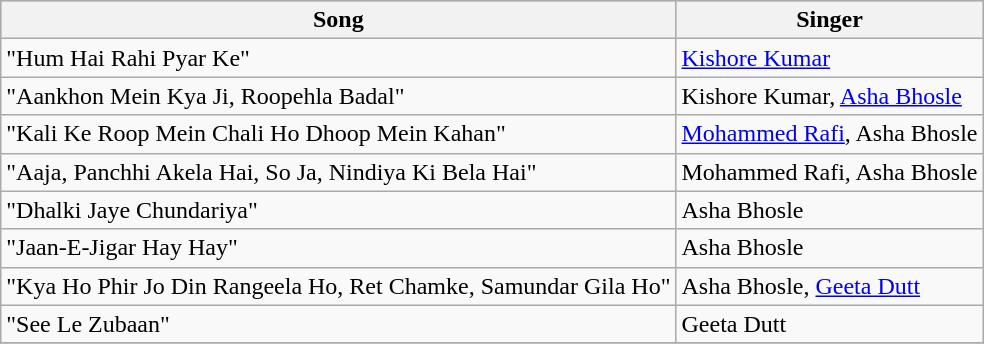<table class=wikitable>
<tr style="background:#ccc; text-align:center;">
<th>Song</th>
<th>Singer</th>
</tr>
<tr>
<td>"Hum Hai Rahi Pyar Ke"</td>
<td><a href='#'>Kishore Kumar</a></td>
</tr>
<tr>
<td>"Aankhon Mein Kya Ji, Roopehla Badal"</td>
<td>Kishore Kumar, <a href='#'>Asha Bhosle</a></td>
</tr>
<tr>
<td>"Kali Ke Roop Mein Chali Ho Dhoop Mein Kahan"</td>
<td><a href='#'>Mohammed Rafi</a>, Asha Bhosle</td>
</tr>
<tr>
<td>"Aaja, Panchhi Akela Hai, So Ja, Nindiya Ki Bela Hai"</td>
<td>Mohammed Rafi, Asha Bhosle</td>
</tr>
<tr>
<td>"Dhalki Jaye Chundariya"</td>
<td>Asha Bhosle</td>
</tr>
<tr>
<td>"Jaan-E-Jigar Hay Hay"</td>
<td>Asha Bhosle</td>
</tr>
<tr>
<td>"Kya Ho Phir Jo Din Rangeela Ho, Ret Chamke, Samundar Gila Ho"</td>
<td>Asha Bhosle, <a href='#'>Geeta Dutt</a></td>
</tr>
<tr>
<td>"See Le Zubaan"</td>
<td>Geeta Dutt</td>
</tr>
<tr>
</tr>
</table>
